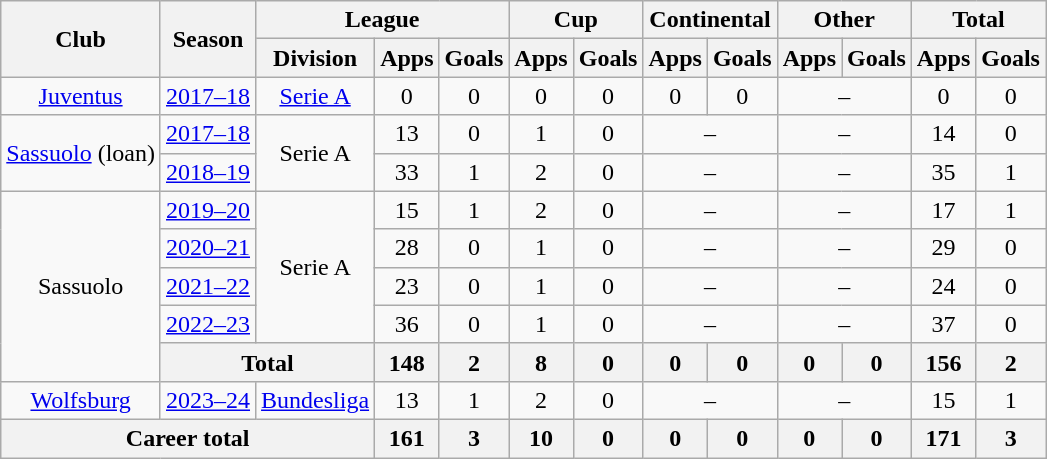<table class="wikitable" style="text-align:center">
<tr>
<th rowspan="2">Club</th>
<th rowspan="2">Season</th>
<th colspan="3">League</th>
<th colspan="2">Cup</th>
<th colspan="2">Continental</th>
<th colspan="2">Other</th>
<th colspan="2">Total</th>
</tr>
<tr>
<th>Division</th>
<th>Apps</th>
<th>Goals</th>
<th>Apps</th>
<th>Goals</th>
<th>Apps</th>
<th>Goals</th>
<th>Apps</th>
<th>Goals</th>
<th>Apps</th>
<th>Goals</th>
</tr>
<tr>
<td><a href='#'>Juventus</a></td>
<td><a href='#'>2017–18</a></td>
<td><a href='#'>Serie A</a></td>
<td>0</td>
<td>0</td>
<td>0</td>
<td>0</td>
<td>0</td>
<td>0</td>
<td colspan="2">–</td>
<td>0</td>
<td>0</td>
</tr>
<tr>
<td rowspan="2"><a href='#'>Sassuolo</a> (loan)</td>
<td><a href='#'>2017–18</a></td>
<td rowspan="2">Serie A</td>
<td>13</td>
<td>0</td>
<td>1</td>
<td>0</td>
<td colspan="2">–</td>
<td colspan="2">–</td>
<td>14</td>
<td>0</td>
</tr>
<tr>
<td><a href='#'>2018–19</a></td>
<td>33</td>
<td>1</td>
<td>2</td>
<td>0</td>
<td colspan="2">–</td>
<td colspan="2">–</td>
<td>35</td>
<td>1</td>
</tr>
<tr>
<td rowspan="5">Sassuolo</td>
<td><a href='#'>2019–20</a></td>
<td rowspan="4">Serie A</td>
<td>15</td>
<td>1</td>
<td>2</td>
<td>0</td>
<td colspan="2">–</td>
<td colspan="2">–</td>
<td>17</td>
<td>1</td>
</tr>
<tr>
<td><a href='#'>2020–21</a></td>
<td>28</td>
<td>0</td>
<td>1</td>
<td>0</td>
<td colspan="2">–</td>
<td colspan="2">–</td>
<td>29</td>
<td>0</td>
</tr>
<tr>
<td><a href='#'>2021–22</a></td>
<td>23</td>
<td>0</td>
<td>1</td>
<td>0</td>
<td colspan="2">–</td>
<td colspan="2">–</td>
<td>24</td>
<td>0</td>
</tr>
<tr>
<td><a href='#'>2022–23</a></td>
<td>36</td>
<td>0</td>
<td>1</td>
<td>0</td>
<td colspan="2">–</td>
<td colspan="2">–</td>
<td>37</td>
<td>0</td>
</tr>
<tr>
<th colspan="2">Total</th>
<th>148</th>
<th>2</th>
<th>8</th>
<th>0</th>
<th>0</th>
<th>0</th>
<th>0</th>
<th>0</th>
<th>156</th>
<th>2</th>
</tr>
<tr>
<td><a href='#'>Wolfsburg</a></td>
<td><a href='#'>2023–24</a></td>
<td><a href='#'>Bundesliga</a></td>
<td>13</td>
<td>1</td>
<td>2</td>
<td>0</td>
<td colspan="2">–</td>
<td colspan="2">–</td>
<td>15</td>
<td>1</td>
</tr>
<tr>
<th colspan="3">Career total</th>
<th>161</th>
<th>3</th>
<th>10</th>
<th>0</th>
<th>0</th>
<th>0</th>
<th>0</th>
<th>0</th>
<th>171</th>
<th>3</th>
</tr>
</table>
